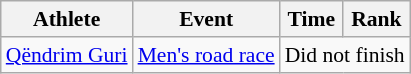<table class="wikitable" style="font-size:90%">
<tr>
<th>Athlete</th>
<th>Event</th>
<th>Time</th>
<th>Rank</th>
</tr>
<tr align=center>
<td align=left><a href='#'>Qëndrim Guri</a></td>
<td align=left><a href='#'>Men's road race</a></td>
<td colspan=2>Did not finish</td>
</tr>
</table>
